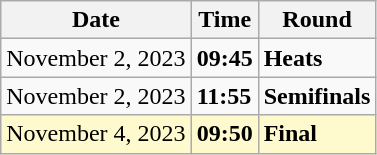<table class="wikitable">
<tr>
<th>Date</th>
<th>Time</th>
<th>Round</th>
</tr>
<tr>
<td>November 2, 2023</td>
<td><strong>09:45</strong></td>
<td><strong>Heats</strong></td>
</tr>
<tr>
<td>November 2, 2023</td>
<td><strong>11:55</strong></td>
<td><strong>Semifinals</strong></td>
</tr>
<tr style=background:lemonchiffon>
<td>November 4, 2023</td>
<td><strong>09:50</strong></td>
<td><strong>Final</strong></td>
</tr>
</table>
